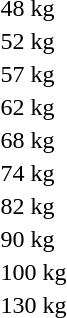<table>
<tr>
<td>48 kg</td>
<td></td>
<td></td>
<td></td>
</tr>
<tr>
<td>52 kg</td>
<td></td>
<td></td>
<td></td>
</tr>
<tr>
<td>57 kg</td>
<td></td>
<td></td>
<td></td>
</tr>
<tr>
<td>62 kg</td>
<td></td>
<td></td>
<td></td>
</tr>
<tr>
<td>68 kg</td>
<td></td>
<td></td>
<td></td>
</tr>
<tr>
<td>74 kg</td>
<td></td>
<td></td>
<td></td>
</tr>
<tr>
<td>82 kg</td>
<td></td>
<td></td>
<td></td>
</tr>
<tr>
<td>90 kg</td>
<td></td>
<td></td>
<td></td>
</tr>
<tr>
<td>100 kg</td>
<td></td>
<td></td>
<td></td>
</tr>
<tr>
<td>130 kg</td>
<td></td>
<td></td>
<td></td>
</tr>
</table>
